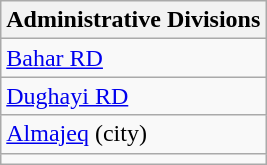<table class="wikitable">
<tr>
<th>Administrative Divisions</th>
</tr>
<tr>
<td><a href='#'>Bahar RD</a></td>
</tr>
<tr>
<td><a href='#'>Dughayi RD</a></td>
</tr>
<tr>
<td><a href='#'>Almajeq</a> (city)</td>
</tr>
<tr>
<td colspan=1></td>
</tr>
</table>
